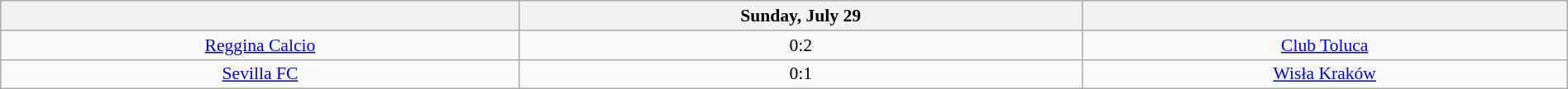<table class="wikitable" style="font-size:90%; width: 100%; text-align: center;">
<tr>
<th></th>
<th>Sunday, July 29</th>
<th></th>
</tr>
<tr>
<td> <a href='#'>Reggina Calcio</a></td>
<td>0:2</td>
<td> <a href='#'>Club Toluca</a></td>
</tr>
<tr>
<td> <a href='#'>Sevilla FC</a></td>
<td>0:1</td>
<td> <a href='#'>Wisła Kraków</a></td>
</tr>
</table>
